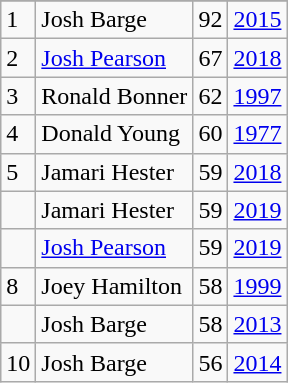<table class="wikitable">
<tr>
</tr>
<tr>
<td>1</td>
<td>Josh Barge</td>
<td>92</td>
<td><a href='#'>2015</a></td>
</tr>
<tr>
<td>2</td>
<td><a href='#'>Josh Pearson</a></td>
<td>67</td>
<td><a href='#'>2018</a></td>
</tr>
<tr>
<td>3</td>
<td>Ronald Bonner</td>
<td>62</td>
<td><a href='#'>1997</a></td>
</tr>
<tr>
<td>4</td>
<td>Donald Young</td>
<td>60</td>
<td><a href='#'>1977</a></td>
</tr>
<tr>
<td>5</td>
<td>Jamari Hester</td>
<td>59</td>
<td><a href='#'>2018</a></td>
</tr>
<tr>
<td></td>
<td>Jamari Hester</td>
<td>59</td>
<td><a href='#'>2019</a></td>
</tr>
<tr>
<td></td>
<td><a href='#'>Josh Pearson</a></td>
<td>59</td>
<td><a href='#'>2019</a></td>
</tr>
<tr>
<td>8</td>
<td>Joey Hamilton</td>
<td>58</td>
<td><a href='#'>1999</a></td>
</tr>
<tr>
<td></td>
<td>Josh Barge</td>
<td>58</td>
<td><a href='#'>2013</a></td>
</tr>
<tr>
<td>10</td>
<td>Josh Barge</td>
<td>56</td>
<td><a href='#'>2014</a></td>
</tr>
</table>
